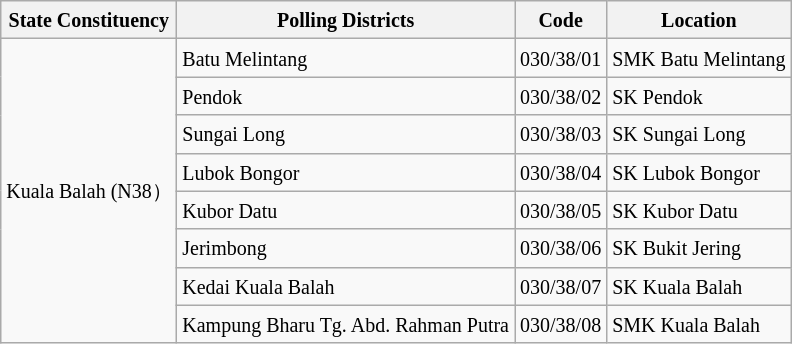<table class="wikitable sortable mw-collapsible">
<tr>
<th><small>State Constituency</small></th>
<th><small>Polling Districts</small></th>
<th><small>Code</small></th>
<th><small>Location</small></th>
</tr>
<tr>
<td rowspan="8"><small>Kuala Balah (N38）</small></td>
<td><small>Batu Melintang</small></td>
<td><small>030/38/01</small></td>
<td><small>SMK Batu Melintang</small></td>
</tr>
<tr>
<td><small>Pendok</small></td>
<td><small>030/38/02</small></td>
<td><small>SK Pendok</small></td>
</tr>
<tr>
<td><small>Sungai Long</small></td>
<td><small>030/38/03</small></td>
<td><small>SK Sungai Long</small></td>
</tr>
<tr>
<td><small>Lubok Bongor</small></td>
<td><small>030/38/04</small></td>
<td><small>SK Lubok Bongor</small></td>
</tr>
<tr>
<td><small>Kubor Datu</small></td>
<td><small>030/38/05</small></td>
<td><small>SK Kubor Datu</small></td>
</tr>
<tr>
<td><small>Jerimbong</small></td>
<td><small>030/38/06</small></td>
<td><small>SK Bukit Jering</small></td>
</tr>
<tr>
<td><small>Kedai Kuala Balah</small></td>
<td><small>030/38/07</small></td>
<td><small>SK Kuala Balah</small></td>
</tr>
<tr>
<td><small>Kampung Bharu Tg. Abd. Rahman Putra</small></td>
<td><small>030/38/08</small></td>
<td><small>SMK Kuala Balah</small></td>
</tr>
</table>
